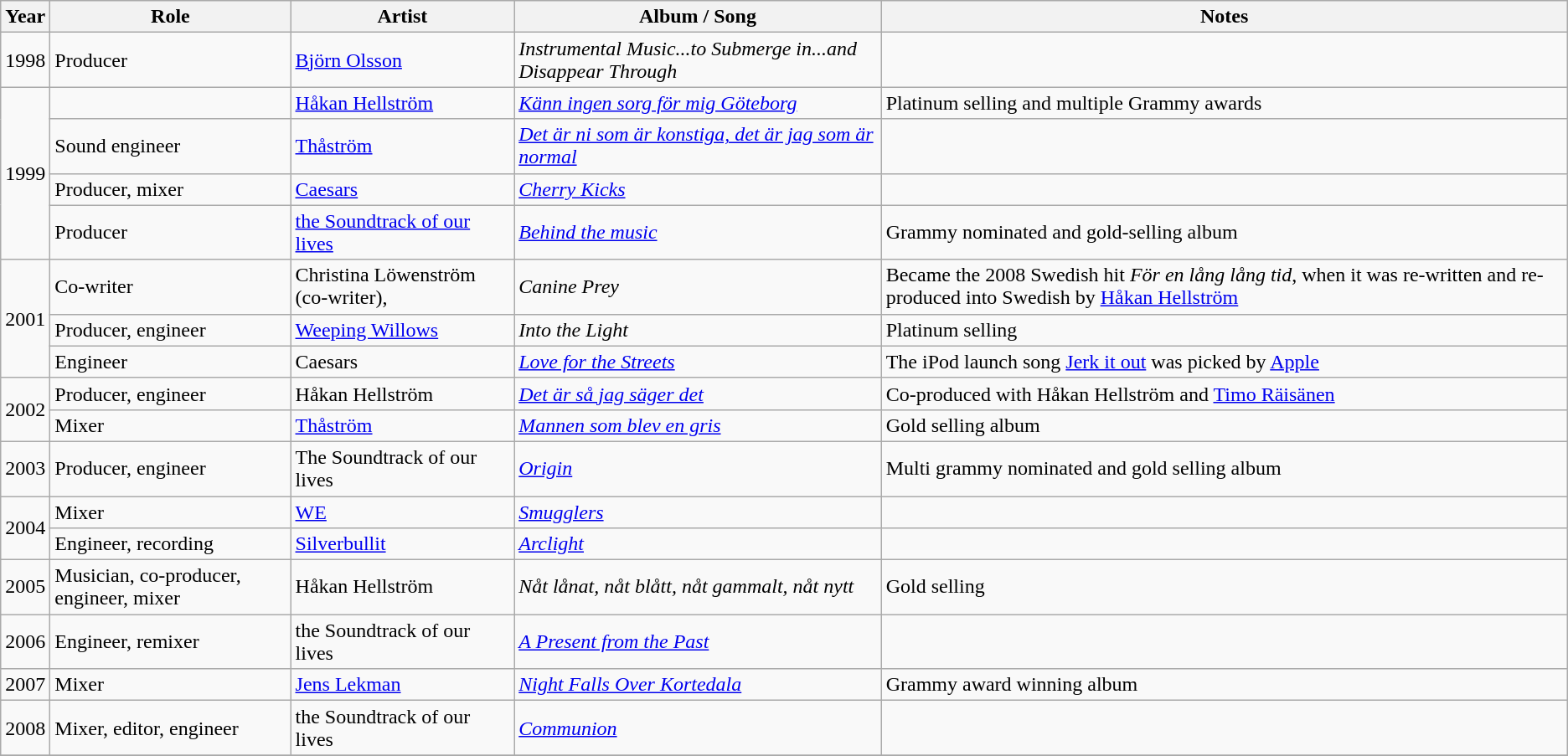<table class="wikitable sortable">
<tr>
<th>Year</th>
<th>Role</th>
<th>Artist</th>
<th>Album / Song</th>
<th>Notes</th>
</tr>
<tr>
<td>1998</td>
<td>Producer</td>
<td><a href='#'>Björn Olsson</a></td>
<td><em>Instrumental Music...to Submerge in...and Disappear Through</em></td>
<td></td>
</tr>
<tr>
<td rowspan="4">1999</td>
<td></td>
<td><a href='#'>Håkan Hellström</a></td>
<td><em><a href='#'>Känn ingen sorg för mig Göteborg</a></em></td>
<td>Platinum selling and multiple Grammy awards</td>
</tr>
<tr>
<td>Sound engineer</td>
<td><a href='#'>Thåström</a></td>
<td><em><a href='#'>Det är ni som är konstiga, det är jag som är normal</a></em></td>
<td></td>
</tr>
<tr>
<td>Producer, mixer</td>
<td><a href='#'>Caesars</a></td>
<td><em><a href='#'>Cherry Kicks</a></em></td>
<td></td>
</tr>
<tr>
<td>Producer</td>
<td><a href='#'>the Soundtrack of our lives</a></td>
<td><em><a href='#'>Behind the music</a></em></td>
<td>Grammy nominated and gold-selling album</td>
</tr>
<tr>
<td rowspan="3">2001</td>
<td>Co-writer</td>
<td>Christina Löwenström (co-writer),</td>
<td><em>Canine Prey</em></td>
<td>Became the 2008 Swedish hit <em>För en lång lång tid</em>, when it was re-written and re-produced into Swedish by <a href='#'>Håkan Hellström</a></td>
</tr>
<tr>
<td>Producer, engineer</td>
<td><a href='#'>Weeping Willows</a></td>
<td><em>Into the Light</em></td>
<td>Platinum selling</td>
</tr>
<tr>
<td>Engineer</td>
<td>Caesars</td>
<td><em><a href='#'>Love for the Streets</a></em></td>
<td>The iPod launch song <a href='#'>Jerk it out</a> was picked by <a href='#'>Apple</a></td>
</tr>
<tr>
<td rowspan="2">2002</td>
<td>Producer, engineer</td>
<td>Håkan Hellström</td>
<td><em><a href='#'>Det är så jag säger det</a></em></td>
<td>Co-produced with Håkan Hellström and <a href='#'>Timo Räisänen</a></td>
</tr>
<tr>
<td>Mixer</td>
<td><a href='#'>Thåström</a></td>
<td><em><a href='#'>Mannen som blev en gris</a></em></td>
<td>Gold selling album</td>
</tr>
<tr>
<td>2003</td>
<td>Producer, engineer</td>
<td>The Soundtrack of our lives</td>
<td><em><a href='#'>Origin</a></em></td>
<td>Multi grammy nominated and gold selling album</td>
</tr>
<tr>
<td rowspan="2">2004</td>
<td>Mixer</td>
<td><a href='#'>WE</a></td>
<td><em><a href='#'>Smugglers</a></em></td>
<td></td>
</tr>
<tr>
<td>Engineer, recording</td>
<td><a href='#'>Silverbullit</a></td>
<td><em><a href='#'>Arclight</a></em></td>
<td></td>
</tr>
<tr>
<td>2005</td>
<td>Musician, co-producer, engineer, mixer</td>
<td>Håkan Hellström</td>
<td><em>Nåt lånat, nåt blått, nåt gammalt, nåt nytt</em></td>
<td>Gold selling</td>
</tr>
<tr>
<td>2006</td>
<td>Engineer, remixer</td>
<td>the Soundtrack of our lives</td>
<td><em><a href='#'>A Present from the Past</a></em></td>
<td></td>
</tr>
<tr>
<td>2007</td>
<td>Mixer</td>
<td><a href='#'>Jens Lekman</a></td>
<td><em><a href='#'>Night Falls Over Kortedala</a></em></td>
<td>Grammy award winning album</td>
</tr>
<tr>
<td>2008</td>
<td>Mixer, editor, engineer</td>
<td>the Soundtrack of our lives</td>
<td><em><a href='#'>Communion</a></em></td>
<td></td>
</tr>
<tr>
</tr>
</table>
